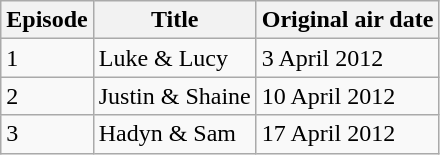<table class="wikitable">
<tr>
<th>Episode</th>
<th>Title</th>
<th>Original air date</th>
</tr>
<tr>
<td>1</td>
<td>Luke & Lucy</td>
<td>3 April 2012</td>
</tr>
<tr>
<td>2</td>
<td>Justin & Shaine</td>
<td>10 April 2012</td>
</tr>
<tr>
<td>3</td>
<td>Hadyn & Sam</td>
<td>17 April 2012</td>
</tr>
</table>
